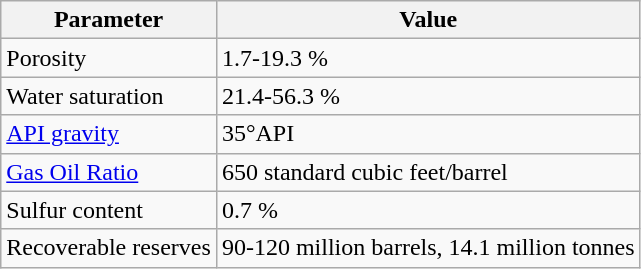<table class="wikitable">
<tr>
<th>Parameter</th>
<th>Value</th>
</tr>
<tr>
<td>Porosity</td>
<td>1.7-19.3 %</td>
</tr>
<tr>
<td>Water saturation</td>
<td>21.4-56.3 %</td>
</tr>
<tr>
<td><a href='#'>API gravity</a></td>
<td>35°API</td>
</tr>
<tr>
<td><a href='#'>Gas Oil Ratio</a></td>
<td>650 standard cubic feet/barrel</td>
</tr>
<tr>
<td>Sulfur content</td>
<td>0.7 %</td>
</tr>
<tr>
<td>Recoverable reserves</td>
<td>90-120 million barrels, 14.1  million tonnes</td>
</tr>
</table>
